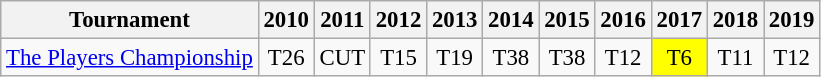<table class="wikitable" style="font-size:95%;text-align:center;">
<tr>
<th>Tournament</th>
<th>2010</th>
<th>2011</th>
<th>2012</th>
<th>2013</th>
<th>2014</th>
<th>2015</th>
<th>2016</th>
<th>2017</th>
<th>2018</th>
<th>2019</th>
</tr>
<tr>
<td align=left><a href='#'>The Players Championship</a></td>
<td>T26</td>
<td>CUT</td>
<td>T15</td>
<td>T19</td>
<td>T38</td>
<td>T38</td>
<td>T12</td>
<td style="background:yellow;">T6</td>
<td>T11</td>
<td>T12</td>
</tr>
</table>
